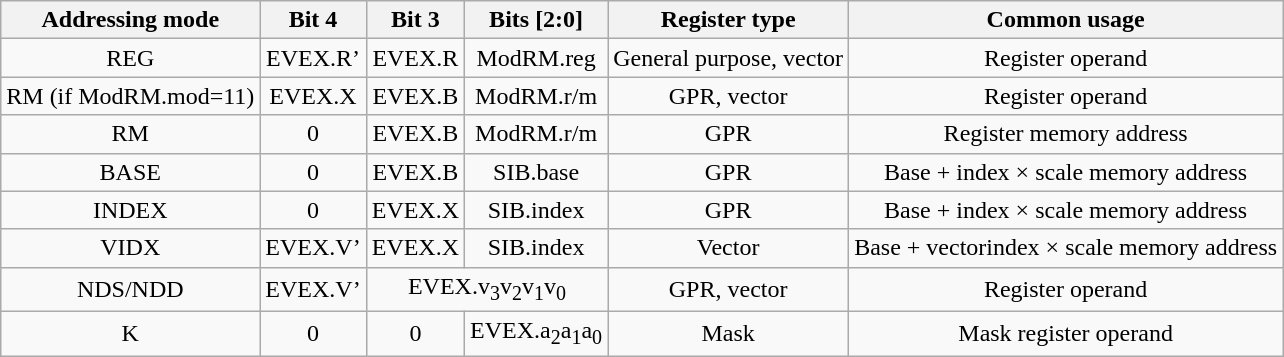<table class="wikitable" style="text-align:center;">
<tr>
<th>Addressing mode</th>
<th>Bit 4</th>
<th>Bit 3</th>
<th>Bits [2:0]</th>
<th>Register type</th>
<th>Common usage</th>
</tr>
<tr>
<td>REG</td>
<td>EVEX.R’</td>
<td>EVEX.R</td>
<td>ModRM.reg</td>
<td>General purpose, vector</td>
<td>Register operand</td>
</tr>
<tr>
<td>RM (if ModRM.mod=11)</td>
<td>EVEX.X</td>
<td>EVEX.B</td>
<td>ModRM.r/m</td>
<td>GPR, vector</td>
<td>Register operand</td>
</tr>
<tr>
<td>RM</td>
<td>0</td>
<td>EVEX.B</td>
<td>ModRM.r/m</td>
<td>GPR</td>
<td>Register memory address</td>
</tr>
<tr>
<td>BASE</td>
<td>0</td>
<td>EVEX.B</td>
<td>SIB.base</td>
<td>GPR</td>
<td>Base + index × scale memory address</td>
</tr>
<tr>
<td>INDEX</td>
<td>0</td>
<td>EVEX.X</td>
<td>SIB.index</td>
<td>GPR</td>
<td>Base + index × scale memory address</td>
</tr>
<tr>
<td>VIDX</td>
<td>EVEX.V’</td>
<td>EVEX.X</td>
<td>SIB.index</td>
<td>Vector</td>
<td>Base + vectorindex × scale memory address</td>
</tr>
<tr>
<td>NDS/NDD</td>
<td>EVEX.V’</td>
<td colspan=2>EVEX.v<sub>3</sub>v<sub>2</sub>v<sub>1</sub>v<sub>0</sub></td>
<td>GPR, vector</td>
<td>Register operand</td>
</tr>
<tr>
<td>K</td>
<td>0</td>
<td>0</td>
<td>EVEX.a<sub>2</sub>a<sub>1</sub>a<sub>0</sub></td>
<td>Mask</td>
<td>Mask register operand</td>
</tr>
</table>
